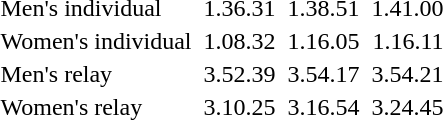<table>
<tr style="vertical-align:top;">
<td>Men's individual</td>
<td></td>
<td style="text-align:right;">1.36.31</td>
<td></td>
<td style="text-align:right;">1.38.51</td>
<td></td>
<td style="text-align:right;">1.41.00</td>
</tr>
<tr style="vertical-align:top;">
<td>Women's individual</td>
<td></td>
<td style="text-align:right;">1.08.32</td>
<td></td>
<td style="text-align:right;">1.16.05</td>
<td></td>
<td style="text-align:right;">1.16.11</td>
</tr>
<tr style="vertical-align:top;">
<td>Men's relay</td>
<td></td>
<td style="text-align:right;">3.52.39</td>
<td></td>
<td style="text-align:right;">3.54.17</td>
<td></td>
<td style="text-align:right;">3.54.21</td>
</tr>
<tr style="vertical-align:top;">
<td>Women's relay</td>
<td></td>
<td style="text-align:right;">3.10.25</td>
<td></td>
<td style="text-align:right;">3.16.54</td>
<td></td>
<td style="text-align:right;">3.24.45</td>
</tr>
</table>
